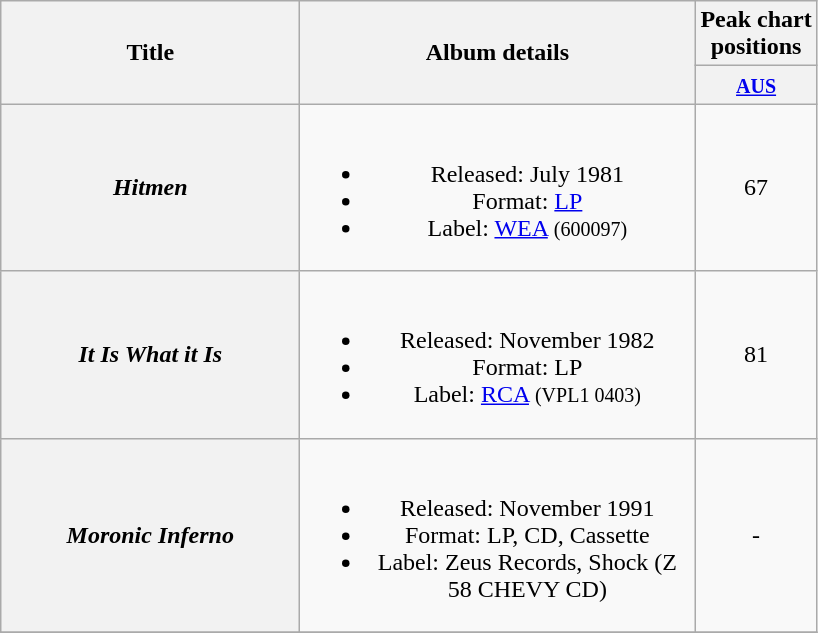<table class="wikitable plainrowheaders" style="text-align:center;" border="1">
<tr>
<th scope="col" rowspan="2" style="width:12em;">Title</th>
<th scope="col" rowspan="2" style="width:16em;">Album details</th>
<th scope="col" colspan="1">Peak chart<br>positions</th>
</tr>
<tr>
<th scope="col" style="text-align:center;"><small><a href='#'>AUS</a></small><br></th>
</tr>
<tr>
<th scope="row"><em>Hitmen</em></th>
<td><br><ul><li>Released: July 1981</li><li>Format: <a href='#'>LP</a></li><li>Label: <a href='#'>WEA</a> <small>(600097)</small></li></ul></td>
<td align="center">67</td>
</tr>
<tr>
<th scope="row"><em>It Is What it Is</em></th>
<td><br><ul><li>Released: November 1982</li><li>Format: LP</li><li>Label: <a href='#'>RCA</a> <small>(VPL1 0403)</small></li></ul></td>
<td align="center">81</td>
</tr>
<tr>
<th scope="row"><em>Moronic Inferno</em></th>
<td><br><ul><li>Released: November 1991</li><li>Format: LP, CD, Cassette</li><li>Label: Zeus Records, Shock (Z 58 CHEVY CD)</li></ul></td>
<td align="center">-</td>
</tr>
<tr>
</tr>
</table>
